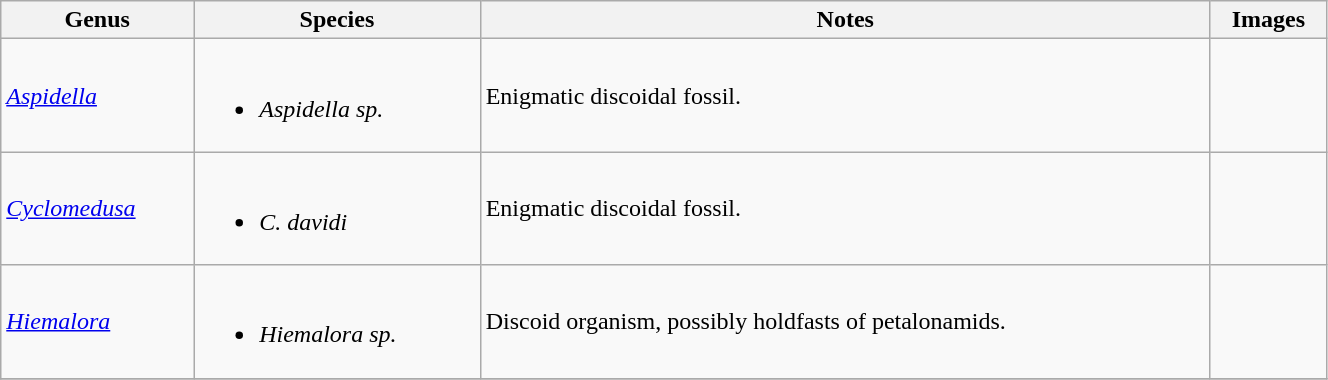<table class="wikitable" style="width:70%;">
<tr>
<th>Genus</th>
<th>Species</th>
<th>Notes</th>
<th>Images</th>
</tr>
<tr>
<td><em><a href='#'>Aspidella</a></em></td>
<td><br><ul><li><em>Aspidella sp.</em></li></ul></td>
<td>Enigmatic discoidal fossil.</td>
<td></td>
</tr>
<tr>
<td><em><a href='#'>Cyclomedusa</a></em></td>
<td><br><ul><li><em>C. davidi</em></li></ul></td>
<td>Enigmatic discoidal fossil.</td>
<td></td>
</tr>
<tr>
<td><em><a href='#'>Hiemalora</a></em></td>
<td><br><ul><li><em>Hiemalora sp.</em></li></ul></td>
<td>Discoid organism, possibly holdfasts of petalonamids.</td>
<td></td>
</tr>
<tr>
</tr>
</table>
